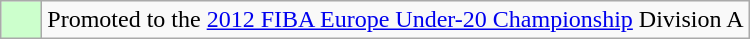<table class="wikitable">
<tr>
<td style="background: #ccffcc; width:20px;"></td>
<td>Promoted to the <a href='#'>2012 FIBA Europe Under-20 Championship</a> Division A</td>
</tr>
</table>
